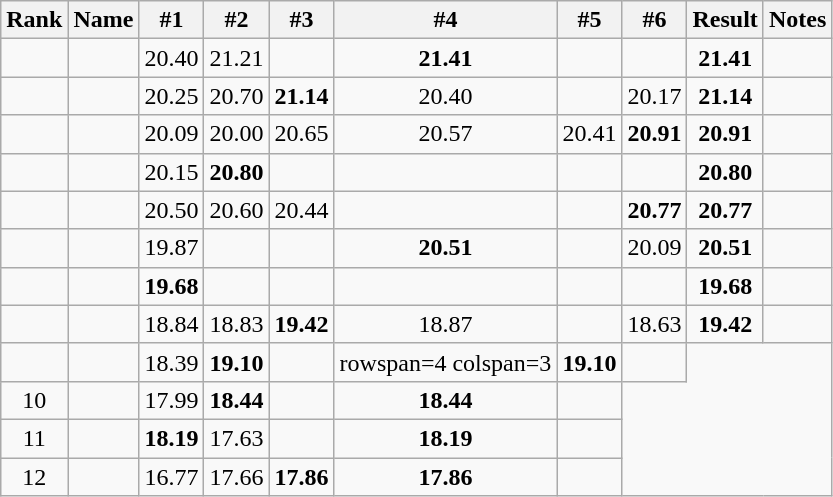<table class="wikitable sortable" style="text-align:center">
<tr>
<th>Rank</th>
<th>Name</th>
<th>#1</th>
<th>#2</th>
<th>#3</th>
<th>#4</th>
<th>#5</th>
<th>#6</th>
<th>Result</th>
<th>Notes</th>
</tr>
<tr>
<td></td>
<td align=left></td>
<td>20.40</td>
<td>21.21</td>
<td></td>
<td><strong>21.41</strong></td>
<td></td>
<td></td>
<td><strong>21.41</strong></td>
<td></td>
</tr>
<tr>
<td></td>
<td align=left></td>
<td>20.25</td>
<td>20.70</td>
<td><strong>21.14</strong></td>
<td>20.40</td>
<td></td>
<td>20.17</td>
<td><strong>21.14</strong></td>
<td></td>
</tr>
<tr>
<td></td>
<td align=left></td>
<td>20.09</td>
<td>20.00</td>
<td>20.65</td>
<td>20.57</td>
<td>20.41</td>
<td><strong>20.91</strong></td>
<td><strong>20.91</strong></td>
<td></td>
</tr>
<tr>
<td></td>
<td align=left></td>
<td>20.15</td>
<td><strong>20.80</strong></td>
<td></td>
<td></td>
<td></td>
<td></td>
<td><strong>20.80</strong></td>
<td></td>
</tr>
<tr>
<td></td>
<td align=left></td>
<td>20.50</td>
<td>20.60</td>
<td>20.44</td>
<td></td>
<td></td>
<td><strong>20.77</strong></td>
<td><strong>20.77</strong></td>
<td></td>
</tr>
<tr>
<td></td>
<td align=left></td>
<td>19.87</td>
<td></td>
<td></td>
<td><strong>20.51</strong></td>
<td></td>
<td>20.09</td>
<td><strong>20.51</strong></td>
<td></td>
</tr>
<tr>
<td></td>
<td align=left></td>
<td><strong>19.68</strong></td>
<td></td>
<td></td>
<td></td>
<td></td>
<td></td>
<td><strong>19.68</strong></td>
<td></td>
</tr>
<tr>
<td></td>
<td align=left></td>
<td>18.84</td>
<td>18.83</td>
<td><strong>19.42</strong></td>
<td>18.87</td>
<td></td>
<td>18.63</td>
<td><strong>19.42</strong></td>
<td></td>
</tr>
<tr>
<td></td>
<td align=left></td>
<td>18.39</td>
<td><strong>19.10</strong></td>
<td></td>
<td>rowspan=4 colspan=3 </td>
<td><strong>19.10</strong></td>
<td></td>
</tr>
<tr>
<td>10</td>
<td align=left></td>
<td>17.99</td>
<td><strong>18.44</strong></td>
<td></td>
<td><strong>18.44</strong></td>
<td></td>
</tr>
<tr>
<td>11</td>
<td align=left></td>
<td><strong>18.19</strong></td>
<td>17.63</td>
<td></td>
<td><strong>18.19</strong></td>
<td></td>
</tr>
<tr>
<td>12</td>
<td align=left></td>
<td>16.77</td>
<td>17.66</td>
<td><strong>17.86</strong></td>
<td><strong>17.86</strong></td>
<td></td>
</tr>
</table>
